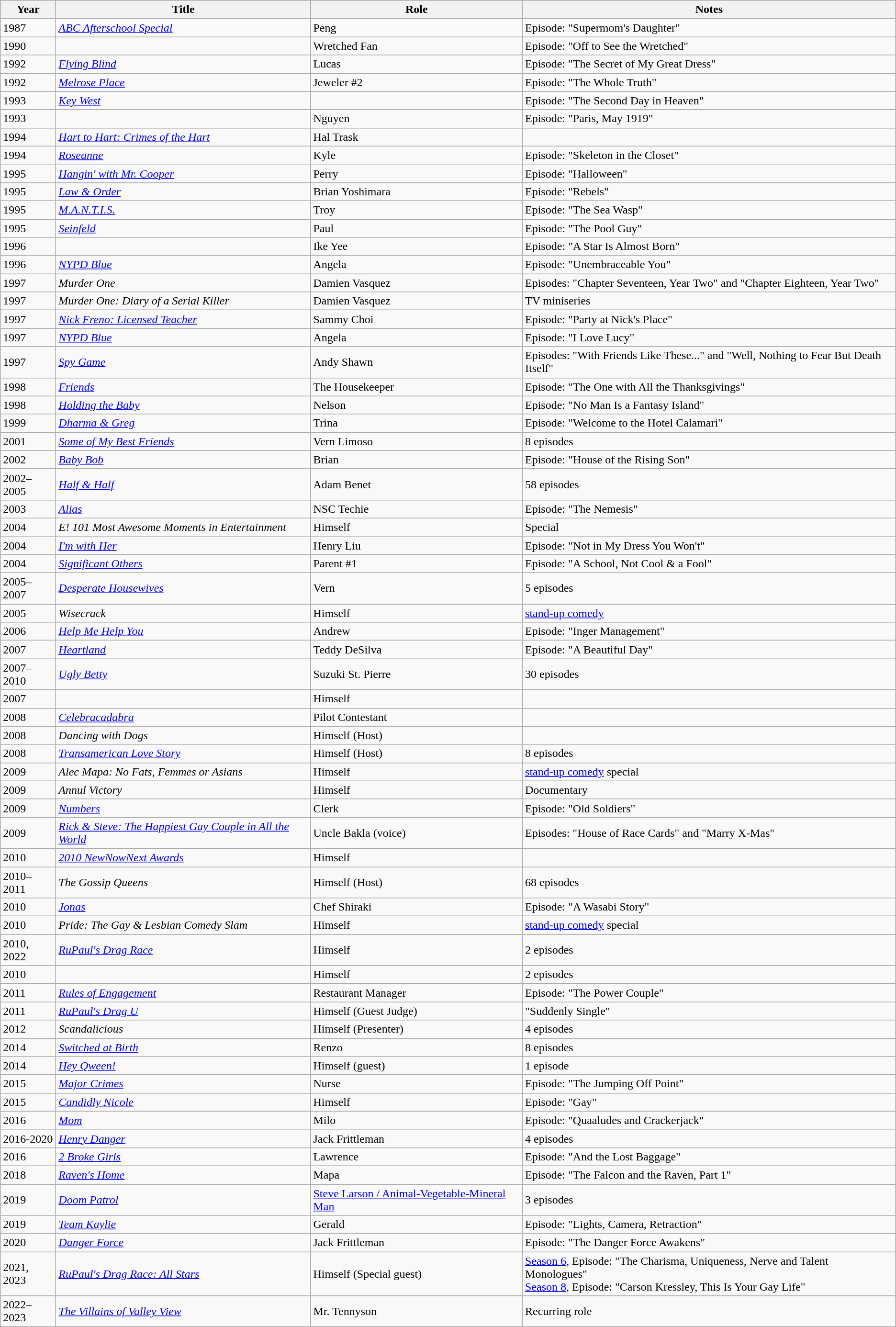<table class="wikitable sortable">
<tr>
<th>Year</th>
<th>Title</th>
<th>Role</th>
<th>Notes</th>
</tr>
<tr>
<td>1987</td>
<td><em><a href='#'>ABC Afterschool Special</a></em></td>
<td>Peng</td>
<td>Episode: "Supermom's Daughter"</td>
</tr>
<tr>
<td>1990</td>
<td><em></em></td>
<td>Wretched Fan</td>
<td>Episode: "Off to See the Wretched"</td>
</tr>
<tr>
<td>1992</td>
<td><em><a href='#'>Flying Blind</a></em></td>
<td>Lucas</td>
<td>Episode: "The Secret of My Great Dress"</td>
</tr>
<tr>
<td>1992</td>
<td><em><a href='#'>Melrose Place</a></em></td>
<td>Jeweler #2</td>
<td>Episode: "The Whole Truth"</td>
</tr>
<tr>
<td>1993</td>
<td><em><a href='#'>Key West</a></em></td>
<td></td>
<td>Episode: "The Second Day in Heaven"</td>
</tr>
<tr>
<td>1993</td>
<td><em></em></td>
<td>Nguyen</td>
<td>Episode: "Paris, May 1919"</td>
</tr>
<tr>
<td>1994</td>
<td><em><a href='#'>Hart to Hart: Crimes of the Hart</a></em></td>
<td>Hal Trask</td>
<td></td>
</tr>
<tr>
<td>1994</td>
<td><em><a href='#'>Roseanne</a></em></td>
<td>Kyle</td>
<td>Episode: "Skeleton in the Closet"</td>
</tr>
<tr>
<td>1995</td>
<td><em><a href='#'>Hangin' with Mr. Cooper</a></em></td>
<td>Perry</td>
<td>Episode: "Halloween"</td>
</tr>
<tr>
<td>1995</td>
<td><em><a href='#'>Law & Order</a></em></td>
<td>Brian Yoshimara</td>
<td>Episode: "Rebels"</td>
</tr>
<tr>
<td>1995</td>
<td><em><a href='#'>M.A.N.T.I.S.</a></em></td>
<td>Troy</td>
<td>Episode: "The Sea Wasp"</td>
</tr>
<tr>
<td>1995</td>
<td><em><a href='#'>Seinfeld</a></em></td>
<td>Paul</td>
<td>Episode: "The Pool Guy"</td>
</tr>
<tr>
<td>1996</td>
<td><em></em></td>
<td>Ike Yee</td>
<td>Episode: "A Star Is Almost Born"</td>
</tr>
<tr>
<td>1996</td>
<td><em><a href='#'>NYPD Blue</a></em></td>
<td>Angela</td>
<td>Episode: "Unembraceable You"</td>
</tr>
<tr>
<td>1997</td>
<td><em>Murder One</em></td>
<td>Damien Vasquez</td>
<td>Episodes: "Chapter Seventeen, Year Two" and "Chapter Eighteen, Year Two"</td>
</tr>
<tr>
<td>1997</td>
<td><em>Murder One: Diary of a Serial Killer</em></td>
<td>Damien Vasquez</td>
<td>TV miniseries</td>
</tr>
<tr>
<td>1997</td>
<td><em><a href='#'>Nick Freno: Licensed Teacher</a></em></td>
<td>Sammy Choi</td>
<td>Episode: "Party at Nick's Place"</td>
</tr>
<tr>
<td>1997</td>
<td><em><a href='#'>NYPD Blue</a></em></td>
<td>Angela</td>
<td>Episode: "I Love Lucy"</td>
</tr>
<tr>
<td>1997</td>
<td><em><a href='#'>Spy Game</a></em></td>
<td>Andy Shawn</td>
<td>Episodes: "With Friends Like These..." and "Well, Nothing to Fear But Death Itself"</td>
</tr>
<tr>
<td>1998</td>
<td><em><a href='#'>Friends</a></em></td>
<td>The Housekeeper</td>
<td>Episode: "The One with All the Thanksgivings"</td>
</tr>
<tr>
<td>1998</td>
<td><em><a href='#'>Holding the Baby</a></em></td>
<td>Nelson</td>
<td>Episode: "No Man Is a Fantasy Island"</td>
</tr>
<tr>
<td>1999</td>
<td><em><a href='#'>Dharma & Greg</a></em></td>
<td>Trina</td>
<td>Episode: "Welcome to the Hotel Calamari"</td>
</tr>
<tr>
<td>2001</td>
<td><em><a href='#'>Some of My Best Friends</a></em></td>
<td>Vern Limoso</td>
<td>8 episodes</td>
</tr>
<tr>
<td>2002</td>
<td><em><a href='#'>Baby Bob</a></em></td>
<td>Brian</td>
<td>Episode: "House of the Rising Son"</td>
</tr>
<tr>
<td>2002–2005</td>
<td><em><a href='#'>Half & Half</a></em></td>
<td>Adam Benet</td>
<td>58 episodes</td>
</tr>
<tr>
<td>2003</td>
<td><em><a href='#'>Alias</a></em></td>
<td>NSC Techie</td>
<td>Episode: "The Nemesis"</td>
</tr>
<tr>
<td>2004</td>
<td><em>E! 101 Most Awesome Moments in Entertainment</em></td>
<td>Himself</td>
<td>Special</td>
</tr>
<tr>
<td>2004</td>
<td><em><a href='#'>I'm with Her</a></em></td>
<td>Henry Liu</td>
<td>Episode: "Not in My Dress You Won't"</td>
</tr>
<tr>
<td>2004</td>
<td><em><a href='#'>Significant Others</a></em></td>
<td>Parent #1</td>
<td>Episode: "A School, Not Cool & a Fool"</td>
</tr>
<tr>
<td>2005–2007</td>
<td><em><a href='#'>Desperate Housewives</a></em></td>
<td>Vern</td>
<td>5 episodes</td>
</tr>
<tr>
<td>2005</td>
<td><em>Wisecrack</em></td>
<td>Himself</td>
<td><a href='#'>stand-up comedy</a></td>
</tr>
<tr>
<td>2006</td>
<td><em><a href='#'>Help Me Help You</a></em></td>
<td>Andrew</td>
<td>Episode: "Inger Management"</td>
</tr>
<tr>
<td>2007</td>
<td><em><a href='#'>Heartland</a></em></td>
<td>Teddy DeSilva</td>
<td>Episode: "A Beautiful Day"</td>
</tr>
<tr>
<td>2007–2010</td>
<td><em><a href='#'>Ugly Betty</a></em></td>
<td>Suzuki St. Pierre</td>
<td>30 episodes</td>
</tr>
<tr>
<td>2007</td>
<td><em></em></td>
<td>Himself</td>
<td></td>
</tr>
<tr>
<td>2008</td>
<td><em><a href='#'>Celebracadabra</a></em></td>
<td>Pilot Contestant</td>
<td></td>
</tr>
<tr>
<td>2008</td>
<td><em>Dancing with Dogs</em></td>
<td>Himself (Host)</td>
<td></td>
</tr>
<tr>
<td>2008</td>
<td><em><a href='#'>Transamerican Love Story</a></em></td>
<td>Himself (Host)</td>
<td>8 episodes</td>
</tr>
<tr>
<td>2009</td>
<td><em>Alec Mapa: No Fats, Femmes or Asians</em></td>
<td>Himself</td>
<td><a href='#'>stand-up comedy</a> special</td>
</tr>
<tr>
<td>2009</td>
<td><em>Annul Victory</em></td>
<td>Himself</td>
<td>Documentary</td>
</tr>
<tr>
<td>2009</td>
<td><em><a href='#'>Numbers</a></em></td>
<td>Clerk</td>
<td>Episode: "Old Soldiers"</td>
</tr>
<tr>
<td>2009</td>
<td><em><a href='#'>Rick & Steve: The Happiest Gay Couple in All the World</a></em></td>
<td>Uncle Bakla (voice)</td>
<td>Episodes: "House of Race Cards" and "Marry X-Mas"</td>
</tr>
<tr>
<td>2010</td>
<td><em><a href='#'>2010 NewNowNext Awards</a></em></td>
<td>Himself</td>
<td></td>
</tr>
<tr>
<td>2010–2011</td>
<td><em>The Gossip Queens</em></td>
<td>Himself (Host)</td>
<td>68 episodes</td>
</tr>
<tr>
<td>2010</td>
<td><em><a href='#'>Jonas</a></em></td>
<td>Chef Shiraki</td>
<td>Episode: "A Wasabi Story"</td>
</tr>
<tr>
<td>2010</td>
<td><em>Pride: The Gay & Lesbian Comedy Slam</em></td>
<td>Himself</td>
<td><a href='#'>stand-up comedy</a> special</td>
</tr>
<tr>
<td>2010, 2022</td>
<td><em><a href='#'>RuPaul's Drag Race</a></em></td>
<td>Himself</td>
<td>2 episodes</td>
</tr>
<tr>
<td>2010</td>
<td><em></em></td>
<td>Himself</td>
<td>2 episodes</td>
</tr>
<tr>
<td>2011</td>
<td><em><a href='#'>Rules of Engagement</a></em></td>
<td>Restaurant Manager</td>
<td>Episode: "The Power Couple"</td>
</tr>
<tr>
<td>2011</td>
<td><em><a href='#'>RuPaul's Drag U</a></em></td>
<td>Himself (Guest Judge)</td>
<td>"Suddenly Single"</td>
</tr>
<tr>
<td>2012</td>
<td><em>Scandalicious</em></td>
<td>Himself (Presenter)</td>
<td>4 episodes</td>
</tr>
<tr>
<td>2014</td>
<td><em><a href='#'>Switched at Birth</a></em></td>
<td>Renzo</td>
<td>8 episodes</td>
</tr>
<tr>
<td>2014</td>
<td><em><a href='#'>Hey Qween!</a></em></td>
<td>Himself (guest)</td>
<td>1 episode</td>
</tr>
<tr>
<td>2015</td>
<td><em><a href='#'>Major Crimes</a></em></td>
<td>Nurse</td>
<td>Episode: "The Jumping Off Point"</td>
</tr>
<tr>
<td>2015</td>
<td><em><a href='#'>Candidly Nicole</a></em></td>
<td>Himself</td>
<td>Episode: "Gay"</td>
</tr>
<tr>
<td>2016</td>
<td><em><a href='#'>Mom</a></em></td>
<td>Milo</td>
<td>Episode: "Quaaludes and Crackerjack"</td>
</tr>
<tr>
<td>2016-2020</td>
<td><em><a href='#'>Henry Danger</a></em></td>
<td>Jack Frittleman</td>
<td>4 episodes</td>
</tr>
<tr>
<td>2016</td>
<td><em><a href='#'>2 Broke Girls</a></em></td>
<td>Lawrence</td>
<td>Episode: "And the Lost Baggage"</td>
</tr>
<tr>
<td>2018</td>
<td><em><a href='#'>Raven's Home</a></em></td>
<td>Mapa</td>
<td>Episode: "The Falcon and the Raven, Part 1"</td>
</tr>
<tr>
<td>2019</td>
<td><em><a href='#'>Doom Patrol</a></em></td>
<td><a href='#'>Steve Larson / Animal-Vegetable-Mineral Man</a></td>
<td>3 episodes</td>
</tr>
<tr>
<td>2019</td>
<td><em><a href='#'>Team Kaylie</a></em></td>
<td>Gerald</td>
<td>Episode: "Lights, Camera, Retraction"</td>
</tr>
<tr>
<td>2020</td>
<td><em><a href='#'>Danger Force</a></em></td>
<td>Jack Frittleman</td>
<td>Episode: "The Danger Force Awakens"</td>
</tr>
<tr>
<td>2021, 2023</td>
<td><em><a href='#'>RuPaul's Drag Race: All Stars</a></em></td>
<td>Himself (Special guest)</td>
<td><a href='#'>Season 6</a>, Episode: "The Charisma, Uniqueness, Nerve and Talent Monologues"<br><a href='#'>Season 8</a>, Episode: "Carson Kressley, This Is Your Gay Life"</td>
</tr>
<tr>
<td>2022–2023</td>
<td><em><a href='#'>The Villains of Valley View</a></em></td>
<td>Mr. Tennyson</td>
<td>Recurring role</td>
</tr>
</table>
